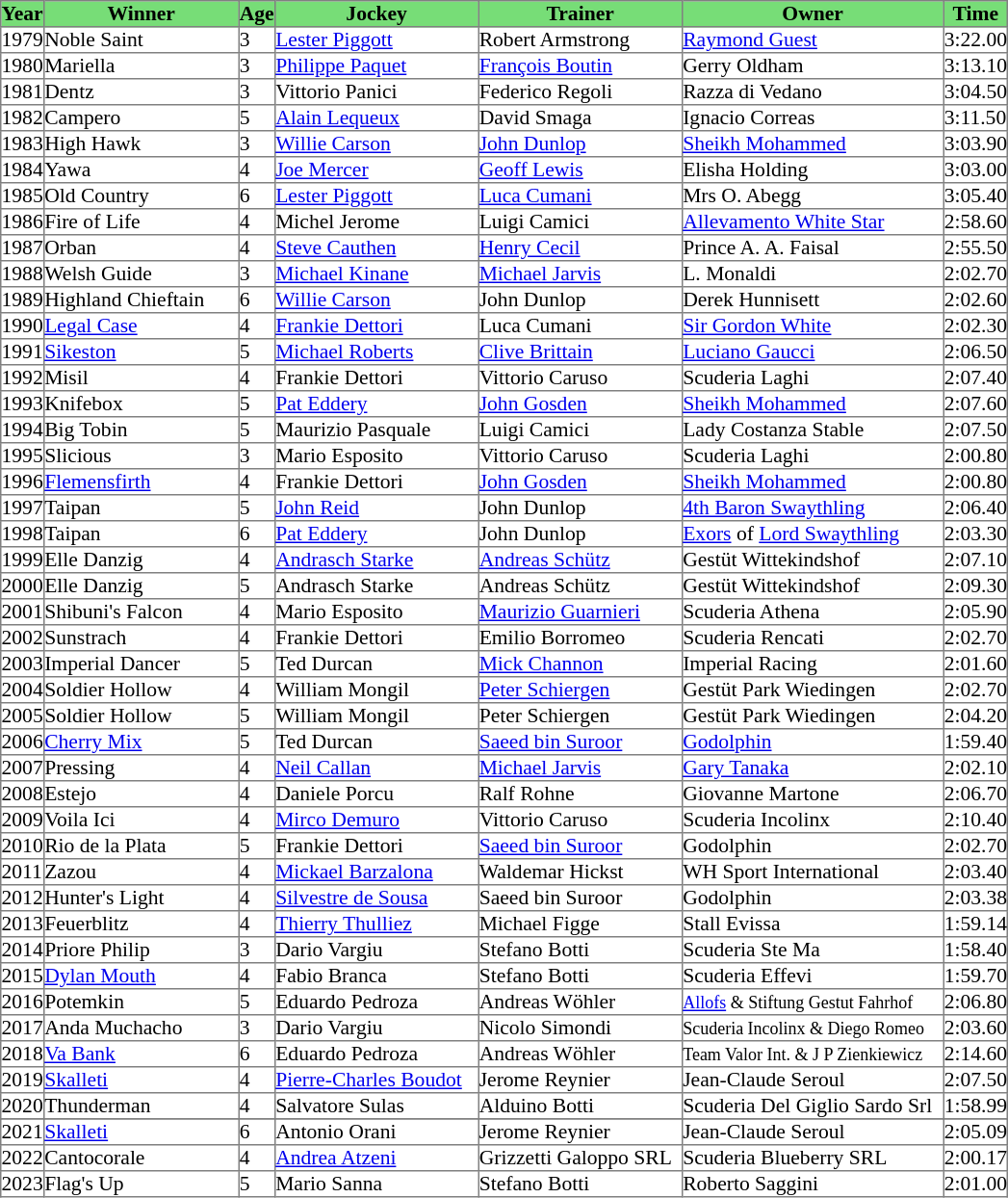<table class = "sortable" | border="1" cellpadding="0" style="border-collapse: collapse; font-size:90%">
<tr bgcolor="#77dd77" align="center">
<th>Year</th>
<th>Winner</th>
<th>Age</th>
<th>Jockey</th>
<th>Trainer</th>
<th>Owner</th>
<th>Time</th>
</tr>
<tr>
<td>1979</td>
<td width=134px>Noble Saint</td>
<td>3</td>
<td width=140px><a href='#'>Lester Piggott</a></td>
<td width=140px>Robert Armstrong</td>
<td width=180px><a href='#'>Raymond Guest</a></td>
<td>3:22.00</td>
</tr>
<tr>
<td>1980</td>
<td>Mariella</td>
<td>3</td>
<td><a href='#'>Philippe Paquet</a></td>
<td><a href='#'>François Boutin</a></td>
<td>Gerry Oldham</td>
<td>3:13.10</td>
</tr>
<tr>
<td>1981</td>
<td>Dentz </td>
<td>3</td>
<td>Vittorio Panici</td>
<td>Federico Regoli</td>
<td>Razza di Vedano</td>
<td>3:04.50</td>
</tr>
<tr>
<td>1982</td>
<td>Campero</td>
<td>5</td>
<td><a href='#'>Alain Lequeux</a></td>
<td>David Smaga</td>
<td>Ignacio Correas</td>
<td>3:11.50</td>
</tr>
<tr>
<td>1983</td>
<td>High Hawk</td>
<td>3</td>
<td><a href='#'>Willie Carson</a></td>
<td><a href='#'>John Dunlop</a></td>
<td><a href='#'>Sheikh Mohammed</a></td>
<td>3:03.90</td>
</tr>
<tr>
<td>1984</td>
<td>Yawa</td>
<td>4</td>
<td><a href='#'>Joe Mercer</a></td>
<td><a href='#'>Geoff Lewis</a></td>
<td>Elisha Holding</td>
<td>3:03.00</td>
</tr>
<tr>
<td>1985</td>
<td>Old Country</td>
<td>6</td>
<td><a href='#'>Lester Piggott</a></td>
<td><a href='#'>Luca Cumani</a></td>
<td>Mrs O. Abegg</td>
<td>3:05.40</td>
</tr>
<tr>
<td>1986</td>
<td>Fire of Life</td>
<td>4</td>
<td>Michel Jerome</td>
<td>Luigi Camici</td>
<td><a href='#'>Allevamento White Star</a></td>
<td>2:58.60</td>
</tr>
<tr>
<td>1987</td>
<td>Orban</td>
<td>4</td>
<td><a href='#'>Steve Cauthen</a></td>
<td><a href='#'>Henry Cecil</a></td>
<td>Prince A. A. Faisal</td>
<td>2:55.50</td>
</tr>
<tr>
<td>1988</td>
<td>Welsh Guide</td>
<td>3</td>
<td><a href='#'>Michael Kinane</a></td>
<td><a href='#'>Michael Jarvis</a></td>
<td>L. Monaldi</td>
<td>2:02.70</td>
</tr>
<tr>
<td>1989</td>
<td>Highland Chieftain</td>
<td>6</td>
<td><a href='#'>Willie Carson</a></td>
<td>John Dunlop</td>
<td>Derek Hunnisett</td>
<td>2:02.60</td>
</tr>
<tr>
<td>1990</td>
<td><a href='#'>Legal Case</a></td>
<td>4</td>
<td><a href='#'>Frankie Dettori</a></td>
<td>Luca Cumani</td>
<td><a href='#'>Sir Gordon White</a></td>
<td>2:02.30</td>
</tr>
<tr>
<td>1991</td>
<td><a href='#'>Sikeston</a></td>
<td>5</td>
<td><a href='#'>Michael Roberts</a></td>
<td><a href='#'>Clive Brittain</a></td>
<td><a href='#'>Luciano Gaucci</a></td>
<td>2:06.50</td>
</tr>
<tr>
<td>1992</td>
<td>Misil</td>
<td>4</td>
<td>Frankie Dettori</td>
<td>Vittorio Caruso</td>
<td>Scuderia Laghi</td>
<td>2:07.40</td>
</tr>
<tr>
<td>1993</td>
<td>Knifebox</td>
<td>5</td>
<td><a href='#'>Pat Eddery</a></td>
<td><a href='#'>John Gosden</a></td>
<td><a href='#'>Sheikh Mohammed</a></td>
<td>2:07.60</td>
</tr>
<tr>
<td>1994</td>
<td>Big Tobin</td>
<td>5</td>
<td>Maurizio Pasquale</td>
<td>Luigi Camici</td>
<td>Lady Costanza Stable</td>
<td>2:07.50</td>
</tr>
<tr>
<td>1995</td>
<td>Slicious</td>
<td>3</td>
<td>Mario Esposito</td>
<td>Vittorio Caruso</td>
<td>Scuderia Laghi</td>
<td>2:00.80</td>
</tr>
<tr>
<td>1996</td>
<td><a href='#'>Flemensfirth</a></td>
<td>4</td>
<td>Frankie Dettori</td>
<td><a href='#'>John Gosden</a></td>
<td><a href='#'>Sheikh Mohammed</a></td>
<td>2:00.80</td>
</tr>
<tr>
<td>1997</td>
<td>Taipan</td>
<td>5</td>
<td><a href='#'>John Reid</a></td>
<td>John Dunlop</td>
<td><a href='#'>4th Baron Swaythling</a></td>
<td>2:06.40</td>
</tr>
<tr>
<td>1998</td>
<td>Taipan</td>
<td>6</td>
<td><a href='#'>Pat Eddery</a></td>
<td>John Dunlop</td>
<td><a href='#'>Exors</a> of <a href='#'>Lord Swaythling</a></td>
<td>2:03.30</td>
</tr>
<tr>
<td>1999</td>
<td>Elle Danzig</td>
<td>4</td>
<td><a href='#'>Andrasch Starke</a></td>
<td><a href='#'>Andreas Schütz</a></td>
<td>Gestüt Wittekindshof</td>
<td>2:07.10</td>
</tr>
<tr>
<td>2000</td>
<td>Elle Danzig</td>
<td>5</td>
<td>Andrasch Starke</td>
<td>Andreas Schütz</td>
<td>Gestüt Wittekindshof</td>
<td>2:09.30</td>
</tr>
<tr>
<td>2001</td>
<td>Shibuni's Falcon</td>
<td>4</td>
<td>Mario Esposito</td>
<td><a href='#'>Maurizio Guarnieri</a></td>
<td>Scuderia Athena</td>
<td>2:05.90</td>
</tr>
<tr>
<td>2002</td>
<td>Sunstrach</td>
<td>4</td>
<td>Frankie Dettori</td>
<td>Emilio Borromeo</td>
<td>Scuderia Rencati</td>
<td>2:02.70</td>
</tr>
<tr>
<td>2003</td>
<td>Imperial Dancer</td>
<td>5</td>
<td>Ted Durcan</td>
<td><a href='#'>Mick Channon</a></td>
<td>Imperial Racing</td>
<td>2:01.60</td>
</tr>
<tr>
<td>2004</td>
<td>Soldier Hollow</td>
<td>4</td>
<td>William Mongil</td>
<td><a href='#'>Peter Schiergen</a></td>
<td>Gestüt Park Wiedingen</td>
<td>2:02.70</td>
</tr>
<tr>
<td>2005</td>
<td>Soldier Hollow</td>
<td>5</td>
<td>William Mongil</td>
<td>Peter Schiergen</td>
<td>Gestüt Park Wiedingen</td>
<td>2:04.20</td>
</tr>
<tr>
<td>2006</td>
<td><a href='#'>Cherry Mix</a></td>
<td>5</td>
<td>Ted Durcan</td>
<td><a href='#'>Saeed bin Suroor</a></td>
<td><a href='#'>Godolphin</a></td>
<td>1:59.40</td>
</tr>
<tr>
<td>2007</td>
<td>Pressing</td>
<td>4</td>
<td><a href='#'>Neil Callan</a></td>
<td><a href='#'>Michael Jarvis</a></td>
<td><a href='#'>Gary Tanaka</a></td>
<td>2:02.10</td>
</tr>
<tr>
<td>2008</td>
<td>Estejo</td>
<td>4</td>
<td>Daniele Porcu</td>
<td>Ralf Rohne</td>
<td>Giovanne Martone</td>
<td>2:06.70</td>
</tr>
<tr>
<td>2009</td>
<td>Voila Ici</td>
<td>4</td>
<td><a href='#'>Mirco Demuro</a></td>
<td>Vittorio Caruso</td>
<td>Scuderia Incolinx</td>
<td>2:10.40</td>
</tr>
<tr>
<td>2010</td>
<td>Rio de la Plata</td>
<td>5</td>
<td>Frankie Dettori</td>
<td><a href='#'>Saeed bin Suroor</a></td>
<td>Godolphin</td>
<td>2:02.70</td>
</tr>
<tr>
<td>2011</td>
<td>Zazou</td>
<td>4</td>
<td><a href='#'>Mickael Barzalona</a></td>
<td>Waldemar Hickst</td>
<td>WH Sport International</td>
<td>2:03.40</td>
</tr>
<tr>
<td>2012</td>
<td>Hunter's Light</td>
<td>4</td>
<td><a href='#'>Silvestre de Sousa</a></td>
<td>Saeed bin Suroor</td>
<td>Godolphin</td>
<td>2:03.38</td>
</tr>
<tr>
<td>2013</td>
<td>Feuerblitz</td>
<td>4</td>
<td><a href='#'>Thierry Thulliez</a></td>
<td>Michael Figge</td>
<td>Stall Evissa</td>
<td>1:59.14</td>
</tr>
<tr>
<td>2014</td>
<td>Priore Philip</td>
<td>3</td>
<td>Dario Vargiu</td>
<td>Stefano Botti</td>
<td>Scuderia Ste Ma</td>
<td>1:58.40</td>
</tr>
<tr>
<td>2015</td>
<td><a href='#'>Dylan Mouth</a></td>
<td>4</td>
<td>Fabio Branca</td>
<td>Stefano Botti</td>
<td>Scuderia Effevi</td>
<td>1:59.70</td>
</tr>
<tr>
<td>2016</td>
<td>Potemkin</td>
<td>5</td>
<td>Eduardo Pedroza</td>
<td>Andreas Wöhler</td>
<td><small><a href='#'>Allofs</a> & Stiftung Gestut Fahrhof</small></td>
<td>2:06.80</td>
</tr>
<tr>
<td>2017</td>
<td>Anda Muchacho</td>
<td>3</td>
<td>Dario Vargiu</td>
<td>Nicolo Simondi</td>
<td><small>Scuderia Incolinx & Diego Romeo</small></td>
<td>2:03.60</td>
</tr>
<tr>
<td>2018</td>
<td><a href='#'>Va Bank</a></td>
<td>6</td>
<td>Eduardo Pedroza</td>
<td>Andreas Wöhler</td>
<td><small>Team Valor Int. & J P Zienkiewicz</small></td>
<td>2:14.60</td>
</tr>
<tr>
<td>2019</td>
<td><a href='#'>Skalleti</a></td>
<td>4</td>
<td><a href='#'>Pierre-Charles Boudot</a></td>
<td>Jerome Reynier</td>
<td>Jean-Claude Seroul</td>
<td>2:07.50</td>
</tr>
<tr>
<td>2020</td>
<td>Thunderman</td>
<td>4</td>
<td>Salvatore Sulas</td>
<td>Alduino Botti</td>
<td>Scuderia Del Giglio Sardo Srl</td>
<td>1:58.99</td>
</tr>
<tr>
</tr>
<tr>
<td>2021</td>
<td><a href='#'>Skalleti</a></td>
<td>6</td>
<td>Antonio Orani</td>
<td>Jerome Reynier</td>
<td>Jean-Claude Seroul</td>
<td>2:05.09</td>
</tr>
<tr>
<td>2022</td>
<td>Cantocorale</td>
<td>4</td>
<td><a href='#'>Andrea Atzeni</a></td>
<td>Grizzetti Galoppo SRL</td>
<td>Scuderia Blueberry SRL</td>
<td>2:00.17</td>
</tr>
<tr>
<td>2023</td>
<td>Flag's Up</td>
<td>5</td>
<td>Mario Sanna</td>
<td>Stefano Botti</td>
<td>Roberto Saggini</td>
<td>2:01.00</td>
</tr>
</table>
